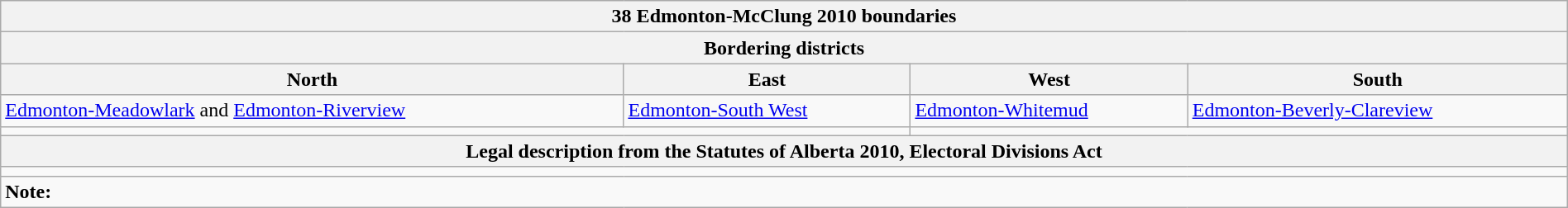<table class="wikitable collapsible collapsed" style="width:100%;">
<tr>
<th colspan=4>38 Edmonton-McClung 2010 boundaries</th>
</tr>
<tr>
<th colspan=4>Bordering districts</th>
</tr>
<tr>
<th>North</th>
<th>East</th>
<th>West</th>
<th>South</th>
</tr>
<tr>
<td><a href='#'>Edmonton-Meadowlark</a> and <a href='#'>Edmonton-Riverview</a></td>
<td><a href='#'>Edmonton-South West</a></td>
<td><a href='#'>Edmonton-Whitemud</a></td>
<td><a href='#'>Edmonton-Beverly-Clareview</a></td>
</tr>
<tr>
<td colspan=2 align=center></td>
<td colspan=2 align=center></td>
</tr>
<tr>
<th colspan=4>Legal description from the Statutes of Alberta 2010, Electoral Divisions Act</th>
</tr>
<tr>
<td colspan=4></td>
</tr>
<tr>
<td colspan=4><strong>Note:</strong></td>
</tr>
</table>
